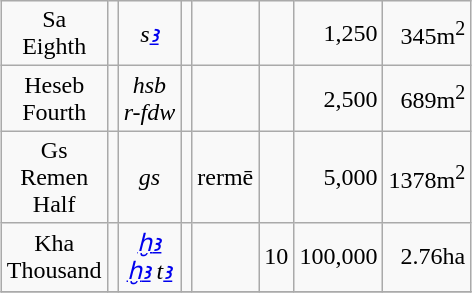<table class="wikitable" style="margin: 1em auto 1em auto; text-align: center">
<tr>
<td>Sa<br>Eighth</td>
<td></td>
<td><em>s<a href='#'>ꜣ</a></em></td>
<td></td>
<td></td>
<td style="text-align: right"></td>
<td style="text-align: right">1,250</td>
<td style="text-align: right">345m<sup>2</sup></td>
</tr>
<tr>
<td>Heseb<br>Fourth</td>
<td></td>
<td><em>hsb</em><br><em>r-fdw</em></td>
<td></td>
<td></td>
<td style="text-align: right"></td>
<td style="text-align: right">2,500</td>
<td style="text-align: right">689m<sup>2</sup></td>
</tr>
<tr>
<td>Gs<br>Remen<br>Half</td>
<td></td>
<td><em>gs</em></td>
<td></td>
<td>rermē</td>
<td style="text-align: right"></td>
<td style="text-align: right">5,000</td>
<td style="text-align: right">1378m<sup>2</sup></td>
</tr>
<tr>
<td>Kha<br>Thousand</td>
<td></td>
<td><em><a href='#'>ḫ</a><a href='#'>ꜣ</a></em><br><em><a href='#'>ḫ</a><a href='#'>ꜣ</a> t<a href='#'>ꜣ</a></em></td>
<td></td>
<td></td>
<td style="text-align: right">10</td>
<td style="text-align: right">100,000</td>
<td style="text-align: right">2.76ha</td>
</tr>
<tr>
</tr>
</table>
